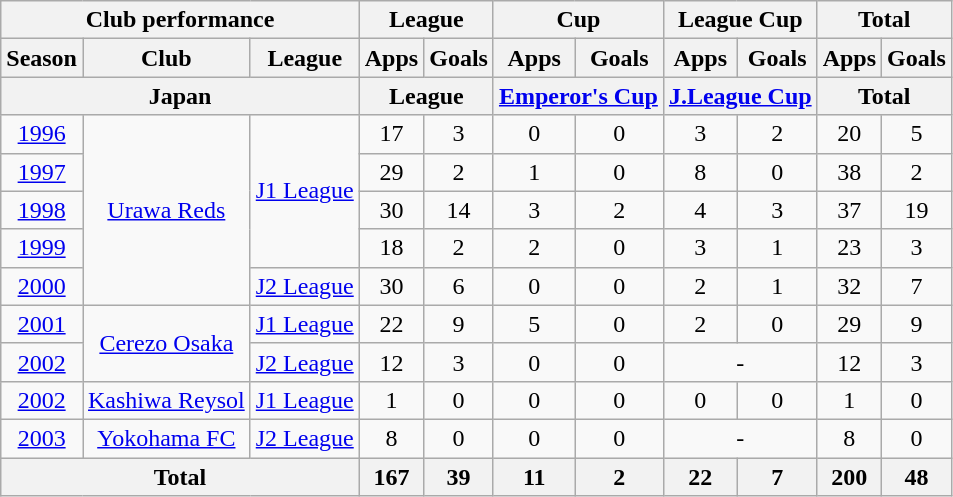<table class="wikitable" style="text-align:center;">
<tr>
<th colspan=3>Club performance</th>
<th colspan=2>League</th>
<th colspan=2>Cup</th>
<th colspan=2>League Cup</th>
<th colspan=2>Total</th>
</tr>
<tr>
<th>Season</th>
<th>Club</th>
<th>League</th>
<th>Apps</th>
<th>Goals</th>
<th>Apps</th>
<th>Goals</th>
<th>Apps</th>
<th>Goals</th>
<th>Apps</th>
<th>Goals</th>
</tr>
<tr>
<th colspan=3>Japan</th>
<th colspan=2>League</th>
<th colspan=2><a href='#'>Emperor's Cup</a></th>
<th colspan=2><a href='#'>J.League Cup</a></th>
<th colspan=2>Total</th>
</tr>
<tr>
<td><a href='#'>1996</a></td>
<td rowspan="5"><a href='#'>Urawa Reds</a></td>
<td rowspan="4"><a href='#'>J1 League</a></td>
<td>17</td>
<td>3</td>
<td>0</td>
<td>0</td>
<td>3</td>
<td>2</td>
<td>20</td>
<td>5</td>
</tr>
<tr>
<td><a href='#'>1997</a></td>
<td>29</td>
<td>2</td>
<td>1</td>
<td>0</td>
<td>8</td>
<td>0</td>
<td>38</td>
<td>2</td>
</tr>
<tr>
<td><a href='#'>1998</a></td>
<td>30</td>
<td>14</td>
<td>3</td>
<td>2</td>
<td>4</td>
<td>3</td>
<td>37</td>
<td>19</td>
</tr>
<tr>
<td><a href='#'>1999</a></td>
<td>18</td>
<td>2</td>
<td>2</td>
<td>0</td>
<td>3</td>
<td>1</td>
<td>23</td>
<td>3</td>
</tr>
<tr>
<td><a href='#'>2000</a></td>
<td><a href='#'>J2 League</a></td>
<td>30</td>
<td>6</td>
<td>0</td>
<td>0</td>
<td>2</td>
<td>1</td>
<td>32</td>
<td>7</td>
</tr>
<tr>
<td><a href='#'>2001</a></td>
<td rowspan="2"><a href='#'>Cerezo Osaka</a></td>
<td><a href='#'>J1 League</a></td>
<td>22</td>
<td>9</td>
<td>5</td>
<td>0</td>
<td>2</td>
<td>0</td>
<td>29</td>
<td>9</td>
</tr>
<tr>
<td><a href='#'>2002</a></td>
<td><a href='#'>J2 League</a></td>
<td>12</td>
<td>3</td>
<td>0</td>
<td>0</td>
<td colspan="2">-</td>
<td>12</td>
<td>3</td>
</tr>
<tr>
<td><a href='#'>2002</a></td>
<td><a href='#'>Kashiwa Reysol</a></td>
<td><a href='#'>J1 League</a></td>
<td>1</td>
<td>0</td>
<td>0</td>
<td>0</td>
<td>0</td>
<td>0</td>
<td>1</td>
<td>0</td>
</tr>
<tr>
<td><a href='#'>2003</a></td>
<td><a href='#'>Yokohama FC</a></td>
<td><a href='#'>J2 League</a></td>
<td>8</td>
<td>0</td>
<td>0</td>
<td>0</td>
<td colspan="2">-</td>
<td>8</td>
<td>0</td>
</tr>
<tr>
<th colspan=3>Total</th>
<th>167</th>
<th>39</th>
<th>11</th>
<th>2</th>
<th>22</th>
<th>7</th>
<th>200</th>
<th>48</th>
</tr>
</table>
